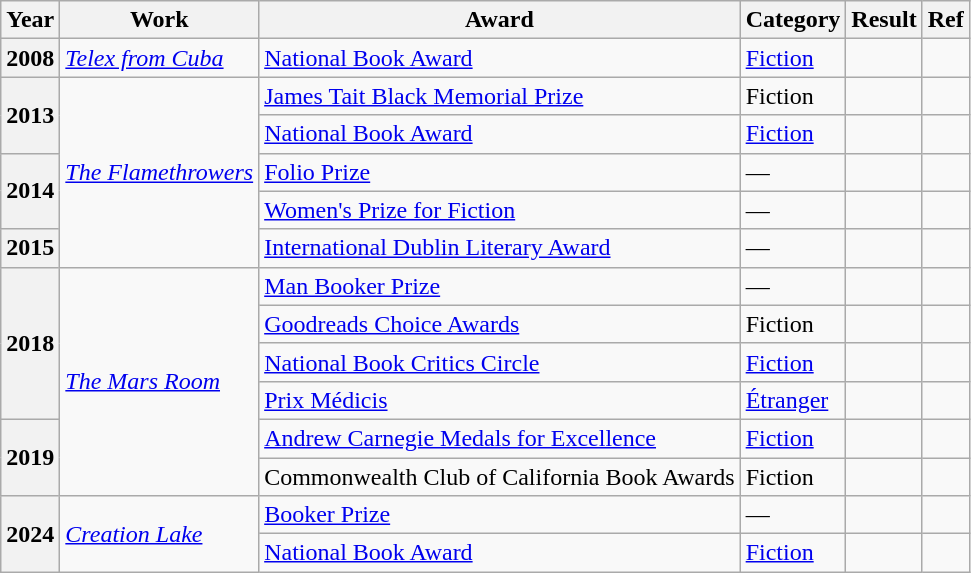<table class="wikitable">
<tr>
<th>Year</th>
<th>Work</th>
<th>Award</th>
<th>Category</th>
<th>Result</th>
<th>Ref</th>
</tr>
<tr>
<th rowspan="1">2008</th>
<td><em><a href='#'>Telex from Cuba</a></em></td>
<td><a href='#'>National Book Award</a></td>
<td><a href='#'>Fiction</a></td>
<td></td>
<td></td>
</tr>
<tr>
<th rowspan="2">2013</th>
<td rowspan="5"><em><a href='#'>The Flamethrowers</a></em></td>
<td><a href='#'>James Tait Black Memorial Prize</a></td>
<td>Fiction</td>
<td></td>
<td></td>
</tr>
<tr>
<td><a href='#'>National Book Award</a></td>
<td><a href='#'>Fiction</a></td>
<td></td>
<td></td>
</tr>
<tr>
<th rowspan="2">2014</th>
<td><a href='#'>Folio Prize</a></td>
<td>—</td>
<td></td>
<td></td>
</tr>
<tr>
<td><a href='#'>Women's Prize for Fiction</a></td>
<td>—</td>
<td></td>
<td></td>
</tr>
<tr>
<th>2015</th>
<td><a href='#'>International Dublin Literary Award</a></td>
<td>—</td>
<td></td>
<td></td>
</tr>
<tr>
<th rowspan="4">2018</th>
<td rowspan="6"><em><a href='#'>The Mars Room</a></em></td>
<td><a href='#'>Man Booker Prize</a></td>
<td>—</td>
<td></td>
<td></td>
</tr>
<tr>
<td><a href='#'>Goodreads Choice Awards</a></td>
<td>Fiction</td>
<td></td>
<td></td>
</tr>
<tr>
<td><a href='#'>National Book Critics Circle</a></td>
<td><a href='#'>Fiction</a></td>
<td></td>
<td></td>
</tr>
<tr>
<td><a href='#'>Prix Médicis</a></td>
<td><a href='#'>Étranger</a></td>
<td></td>
<td></td>
</tr>
<tr>
<th rowspan="2">2019</th>
<td><a href='#'>Andrew Carnegie Medals for Excellence</a></td>
<td><a href='#'>Fiction</a></td>
<td></td>
<td></td>
</tr>
<tr>
<td>Commonwealth Club of California Book Awards</td>
<td>Fiction</td>
<td></td>
<td></td>
</tr>
<tr>
<th rowspan="2">2024</th>
<td rowspan="2"><em><a href='#'>Creation Lake</a></em></td>
<td><a href='#'>Booker Prize</a></td>
<td>—</td>
<td></td>
<td></td>
</tr>
<tr>
<td><a href='#'>National Book Award</a></td>
<td><a href='#'>Fiction</a></td>
<td></td>
<td></td>
</tr>
</table>
